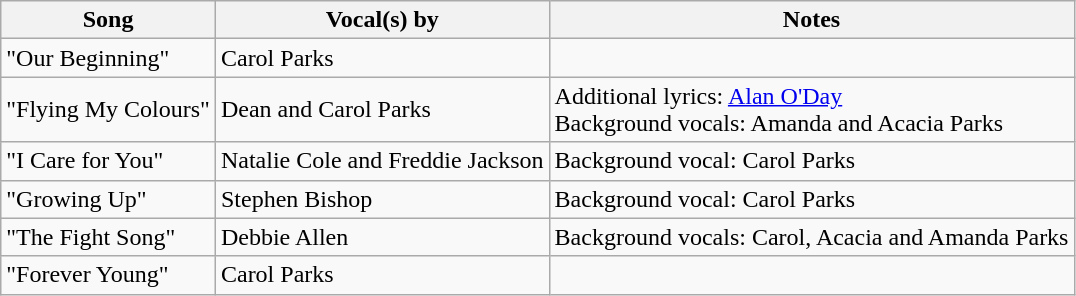<table class="wikitable">
<tr>
<th align="left">Song</th>
<th align="left">Vocal(s) by</th>
<th align="left">Notes</th>
</tr>
<tr>
<td>"Our Beginning"</td>
<td>Carol Parks</td>
<td></td>
</tr>
<tr>
<td>"Flying My Colours"</td>
<td>Dean and Carol Parks</td>
<td>Additional lyrics: <a href='#'>Alan O'Day</a><br>Background vocals: Amanda and Acacia Parks</td>
</tr>
<tr>
<td>"I Care for You"</td>
<td>Natalie Cole and Freddie Jackson</td>
<td>Background vocal: Carol Parks</td>
</tr>
<tr>
<td>"Growing Up"</td>
<td>Stephen Bishop</td>
<td>Background vocal: Carol Parks</td>
</tr>
<tr>
<td>"The Fight Song"</td>
<td>Debbie Allen</td>
<td>Background vocals: Carol, Acacia and Amanda Parks</td>
</tr>
<tr>
<td>"Forever Young"</td>
<td>Carol Parks</td>
<td></td>
</tr>
</table>
